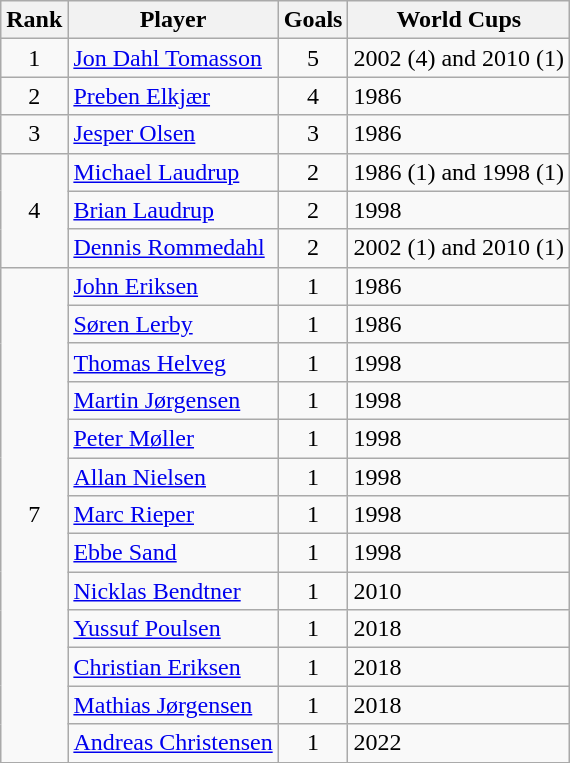<table class="wikitable" style="text-align: left;">
<tr>
<th>Rank</th>
<th>Player</th>
<th>Goals</th>
<th>World Cups</th>
</tr>
<tr>
<td align=center>1</td>
<td><a href='#'>Jon Dahl Tomasson</a></td>
<td align=center>5</td>
<td>2002 (4) and 2010 (1)</td>
</tr>
<tr>
<td align=center>2</td>
<td><a href='#'>Preben Elkjær</a></td>
<td align=center>4</td>
<td>1986</td>
</tr>
<tr>
<td align=center>3</td>
<td><a href='#'>Jesper Olsen</a></td>
<td align=center>3</td>
<td>1986</td>
</tr>
<tr>
<td rowspan=3 align=center>4</td>
<td><a href='#'>Michael Laudrup</a></td>
<td align=center>2</td>
<td>1986 (1) and 1998 (1)</td>
</tr>
<tr>
<td><a href='#'>Brian Laudrup</a></td>
<td align=center>2</td>
<td>1998</td>
</tr>
<tr>
<td><a href='#'>Dennis Rommedahl</a></td>
<td align=center>2</td>
<td>2002 (1) and 2010 (1)</td>
</tr>
<tr>
<td rowspan=13 align=center>7</td>
<td><a href='#'>John Eriksen</a></td>
<td align=center>1</td>
<td>1986</td>
</tr>
<tr>
<td><a href='#'>Søren Lerby</a></td>
<td align=center>1</td>
<td>1986</td>
</tr>
<tr>
<td><a href='#'>Thomas Helveg</a></td>
<td align=center>1</td>
<td>1998</td>
</tr>
<tr>
<td><a href='#'>Martin Jørgensen</a></td>
<td align=center>1</td>
<td>1998</td>
</tr>
<tr>
<td><a href='#'>Peter Møller</a></td>
<td align=center>1</td>
<td>1998</td>
</tr>
<tr>
<td><a href='#'>Allan Nielsen</a></td>
<td align=center>1</td>
<td>1998</td>
</tr>
<tr>
<td><a href='#'>Marc Rieper</a></td>
<td align=center>1</td>
<td>1998</td>
</tr>
<tr>
<td><a href='#'>Ebbe Sand</a></td>
<td align=center>1</td>
<td>1998</td>
</tr>
<tr>
<td><a href='#'>Nicklas Bendtner</a></td>
<td align=center>1</td>
<td>2010</td>
</tr>
<tr>
<td><a href='#'>Yussuf Poulsen</a></td>
<td align=center>1</td>
<td>2018</td>
</tr>
<tr>
<td><a href='#'>Christian Eriksen</a></td>
<td align=center>1</td>
<td>2018</td>
</tr>
<tr>
<td><a href='#'>Mathias Jørgensen</a></td>
<td align=center>1</td>
<td>2018</td>
</tr>
<tr>
<td><a href='#'>Andreas Christensen</a></td>
<td align=center>1</td>
<td>2022</td>
</tr>
</table>
